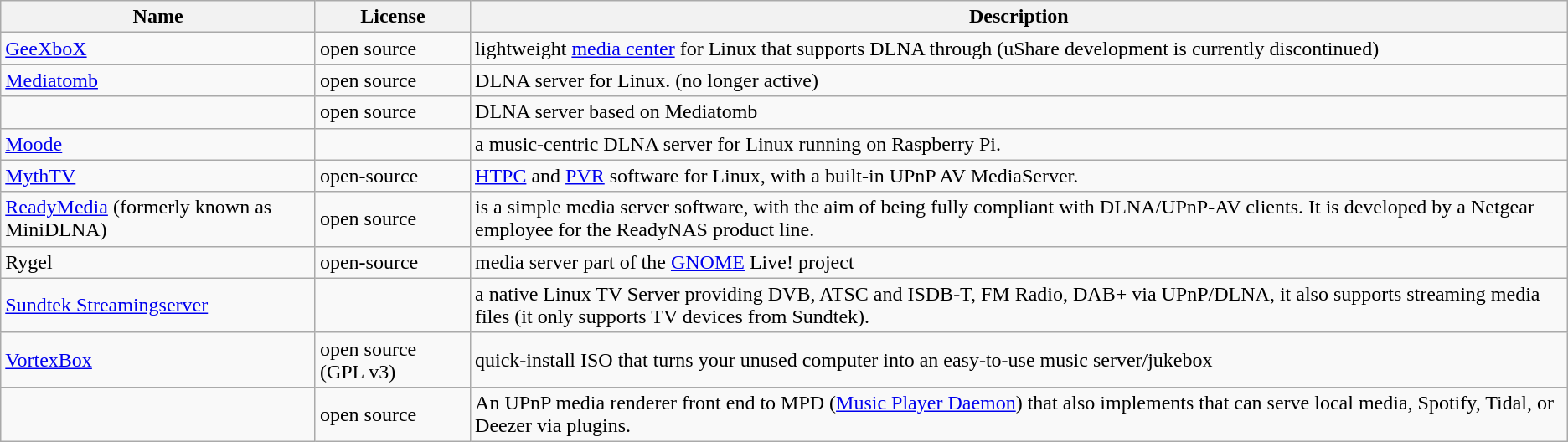<table class="wikitable sort">
<tr>
<th>Name</th>
<th>License</th>
<th>Description</th>
</tr>
<tr>
<td><a href='#'>GeeXboX</a></td>
<td>open source</td>
<td>lightweight <a href='#'>media center</a> for Linux that supports DLNA through  (uShare development is currently discontinued)</td>
</tr>
<tr>
<td><a href='#'>Mediatomb</a></td>
<td>open source</td>
<td>DLNA server for Linux. (no longer active)</td>
</tr>
<tr>
<td></td>
<td>open source</td>
<td>DLNA server based on Mediatomb</td>
</tr>
<tr>
<td><a href='#'>Moode</a></td>
<td></td>
<td>a music-centric DLNA server for Linux running on Raspberry Pi.</td>
</tr>
<tr>
<td><a href='#'>MythTV</a></td>
<td>open-source</td>
<td><a href='#'>HTPC</a> and <a href='#'>PVR</a> software for Linux, with a built-in UPnP AV MediaServer.</td>
</tr>
<tr>
<td><a href='#'>ReadyMedia</a> (formerly known as MiniDLNA)</td>
<td>open source</td>
<td>is a simple media server software, with the aim of being fully compliant with DLNA/UPnP-AV clients. It is developed by a Netgear employee for the ReadyNAS product line.</td>
</tr>
<tr>
<td>Rygel</td>
<td>open-source</td>
<td>media server part of the <a href='#'>GNOME</a> Live! project</td>
</tr>
<tr>
<td><a href='#'>Sundtek Streamingserver</a></td>
<td></td>
<td>a native Linux TV Server providing DVB, ATSC and ISDB-T, FM Radio, DAB+ via UPnP/DLNA, it also supports streaming media files (it only supports TV devices from Sundtek).</td>
</tr>
<tr>
<td><a href='#'>VortexBox</a></td>
<td>open source (GPL v3)</td>
<td>quick-install ISO that turns your unused computer into an easy-to-use music server/jukebox</td>
</tr>
<tr>
<td></td>
<td>open source</td>
<td>An UPnP media renderer front end to MPD (<a href='#'>Music Player Daemon</a>) that also implements  that can serve local media, Spotify, Tidal, or Deezer via plugins.</td>
</tr>
</table>
